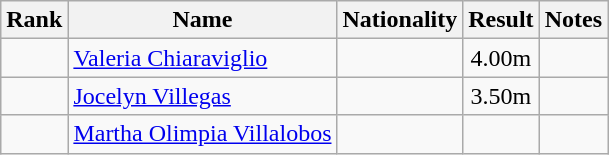<table class="wikitable sortable" style="text-align:center">
<tr>
<th>Rank</th>
<th>Name</th>
<th>Nationality</th>
<th>Result</th>
<th>Notes</th>
</tr>
<tr>
<td></td>
<td align=left><a href='#'>Valeria Chiaraviglio</a></td>
<td></td>
<td>4.00m</td>
<td></td>
</tr>
<tr>
<td></td>
<td align=left><a href='#'>Jocelyn Villegas</a></td>
<td></td>
<td>3.50m</td>
<td></td>
</tr>
<tr>
<td></td>
<td align=left><a href='#'>Martha Olimpia Villalobos</a></td>
<td></td>
<td></td>
<td></td>
</tr>
</table>
